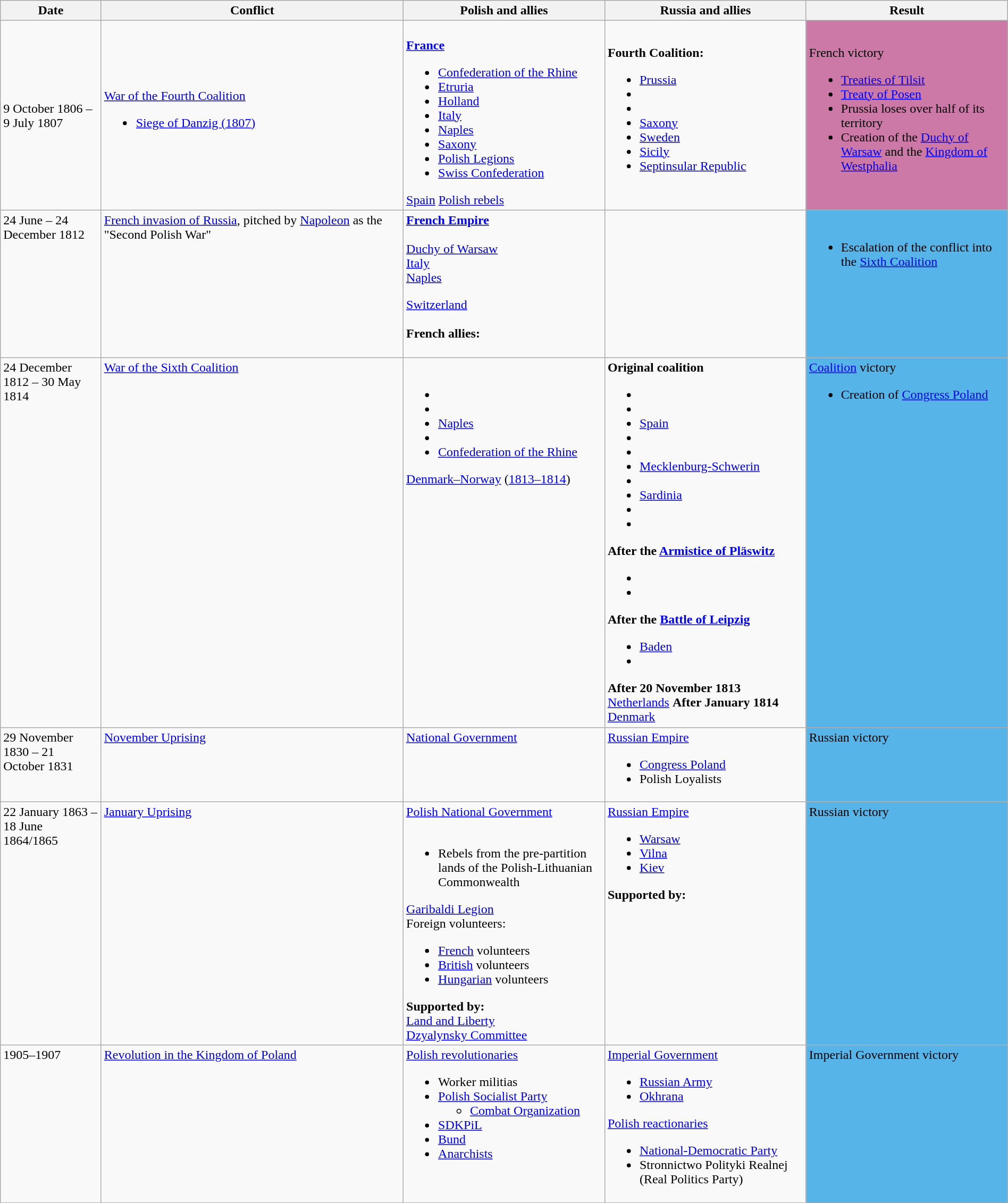<table class="wikitable sortable" width="100%">
<tr>
<th width="10%">Date</th>
<th width="30%">Conflict</th>
<th width="20%">Polish and allies</th>
<th width="20%">Russia and allies</th>
<th width="20%">Result</th>
</tr>
<tr>
<td>9 October 1806 – 9 July 1807</td>
<td><a href='#'>War of the Fourth Coalition</a><br><ul><li><a href='#'>Siege of Danzig (1807)</a></li></ul></td>
<td><br> <strong><a href='#'>France</a></strong><ul><li><a href='#'>Confederation of the Rhine</a></li><li> <a href='#'>Etruria</a></li><li> <a href='#'>Holland</a></li><li> <a href='#'>Italy</a></li><li> <a href='#'>Naples</a></li><li> <a href='#'>Saxony</a> <br></li><li> <a href='#'>Polish Legions</a></li><li> <a href='#'>Swiss Confederation</a></li></ul> <a href='#'>Spain</a> <a href='#'>Polish rebels</a></td>
<td><strong>Fourth Coalition:</strong><br><ul><li> <a href='#'>Prussia</a></li><li></li><li></li><li> <a href='#'>Saxony</a><br></li><li> <a href='#'>Sweden</a></li><li> <a href='#'>Sicily</a></li><li><a href='#'>Septinsular Republic</a><br></li></ul></td>
<td bgcolor="#CC79A7">French victory<br><ul><li><a href='#'>Treaties of Tilsit</a></li><li><a href='#'>Treaty of Posen</a></li><li>Prussia loses over half of its territory</li><li>Creation of the <a href='#'>Duchy of Warsaw</a> and the <a href='#'>Kingdom of Westphalia</a></li></ul></td>
</tr>
<tr valign="top">
<td>24 June – 24 December 1812</td>
<td><a href='#'>French invasion of Russia</a>, pitched by <a href='#'>Napoleon</a> as the "Second Polish War"</td>
<td> <strong><a href='#'>French Empire</a></strong><br><br> <a href='#'>Duchy of Warsaw</a><br>
 <a href='#'>Italy</a><br>
 <a href='#'>Naples</a><br>
</p>
 <a href='#'>Switzerland</a> <br> 
<br>
<strong>French allies:</strong><br><br></td>
<td> <br> </td>
<td bgcolor="#56B4E9"><br><ul><li>Escalation of the conflict into the <a href='#'>Sixth Coalition</a></li></ul></td>
</tr>
<tr valign="top">
<td>24 December 1812 – 30 May 1814</td>
<td><a href='#'>War of the Sixth Coalition</a></td>
<td><br><ul><li></li><li></li><li> <a href='#'>Naples</a></li><li></li><li><a href='#'>Confederation of the Rhine</a></li></ul> <a href='#'>Denmark–Norway</a> (<a href='#'>1813–1814</a>)</td>
<td><strong>Original coalition</strong> <br><ul><li></li><li></li><li> <a href='#'>Spain</a></li><li></li><li></li><li> <a href='#'>Mecklenburg-Schwerin</a></li><li></li><li> <a href='#'>Sardinia</a></li><li></li><li></li></ul>
<strong>After the <a href='#'>Armistice of Pläswitz</a></strong>
<ul><li></li><li></li></ul>
<strong>After the <a href='#'>Battle of Leipzig</a></strong>
<ul><li> <a href='#'>Baden</a></li><li></li></ul>
<strong>After 20 November 1813</strong>

 <a href='#'>Netherlands</a>

<strong>After January 1814</strong>

 <a href='#'>Denmark</a>
</td>
<td bgcolor="#56B4E9"><a href='#'>Coalition</a> victory<br><ul><li>Creation of <a href='#'>Congress Poland</a></li></ul></td>
</tr>
<tr valign="top">
<td>29 November 1830 – 21 October 1831</td>
<td><a href='#'>November Uprising</a></td>
<td> <a href='#'>National Government</a></td>
<td> <a href='#'>Russian Empire</a><br><ul><li> <a href='#'>Congress Poland</a></li><li> Polish Loyalists</li></ul></td>
<td bgcolor="#56B4E9">Russian victory</td>
</tr>
<tr valign="top">
<td>22 January 1863 – 18 June 1864/1865</td>
<td><a href='#'>January Uprising</a></td>
<td> <a href='#'>Polish National Government</a><br><br><ul><li>Rebels from the pre-partition lands of the Polish-Lithuanian Commonwealth</li></ul> <a href='#'>Garibaldi Legion</a><br>Foreign volunteers:<br><ul><li> <a href='#'>French</a> volunteers</li><li> <a href='#'>British</a> volunteers</li><li> <a href='#'>Hungarian</a> volunteers</li></ul><strong>Supported by:</strong><br> <a href='#'>Land and Liberty</a><br> <a href='#'>Dzyalynsky Committee</a></td>
<td> <a href='#'>Russian Empire</a><br><ul><li> <a href='#'>Warsaw</a></li><li> <a href='#'>Vilna</a></li><li> <a href='#'>Kiev</a></li></ul><strong>Supported by:</strong><br></td>
<td bgcolor="#56B4E9">Russian victory</td>
</tr>
<tr valign="top">
<td>1905–1907</td>
<td><a href='#'>Revolution in the Kingdom of Poland</a></td>
<td> <a href='#'>Polish revolutionaries</a><br><ul><li>Worker militias</li><li><a href='#'>Polish Socialist Party</a><ul><li><a href='#'>Combat Organization</a></li></ul></li><li><a href='#'>SDKPiL</a></li><li><a href='#'>Bund</a></li><li><a href='#'>Anarchists</a></li></ul></td>
<td> <a href='#'>Imperial Government</a><br><ul><li><a href='#'>Russian Army</a></li><li><a href='#'>Okhrana</a></li></ul><a href='#'>Polish reactionaries</a><ul><li><a href='#'>National-Democratic Party</a></li><li>Stronnictwo Polityki Realnej (Real Politics Party)</li></ul></td>
<td bgcolor="#56B4E9">Imperial Government victory</td>
</tr>
</table>
